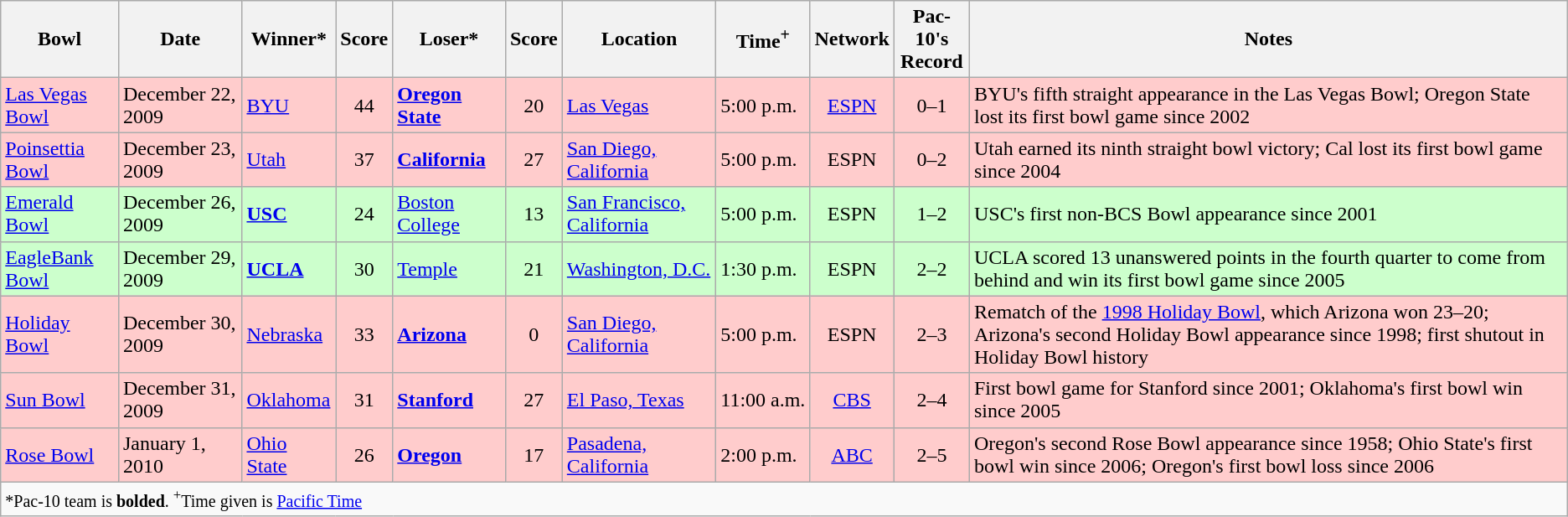<table class="wikitable">
<tr>
<th>Bowl</th>
<th>Date</th>
<th>Winner*</th>
<th>Score</th>
<th>Loser*</th>
<th>Score</th>
<th>Location</th>
<th>Time<sup>+</sup></th>
<th>Network</th>
<th>Pac-10's<br>Record</th>
<th>Notes</th>
</tr>
<tr bgcolor=#ffcccc>
<td><a href='#'>Las Vegas Bowl</a></td>
<td>December 22, 2009</td>
<td><a href='#'>BYU</a></td>
<td align=center>44</td>
<td><strong><a href='#'>Oregon State</a></strong></td>
<td align=center>20</td>
<td><a href='#'>Las Vegas</a></td>
<td>5:00 p.m.</td>
<td align=center><a href='#'>ESPN</a></td>
<td align=center>0–1</td>
<td>BYU's fifth straight appearance in the Las Vegas Bowl; Oregon State lost its first bowl game since 2002</td>
</tr>
<tr bgcolor=#ffcccc>
<td><a href='#'>Poinsettia Bowl</a></td>
<td>December 23, 2009</td>
<td><a href='#'>Utah</a></td>
<td align=center>37</td>
<td><strong><a href='#'>California</a></strong></td>
<td align=center>27</td>
<td><a href='#'>San Diego, California</a></td>
<td>5:00 p.m.</td>
<td align=center>ESPN</td>
<td align=center>0–2</td>
<td>Utah earned its ninth straight bowl victory; Cal lost its first bowl game since 2004</td>
</tr>
<tr bgcolor=#ccffcc>
<td><a href='#'>Emerald Bowl</a></td>
<td>December 26, 2009</td>
<td><strong><a href='#'>USC</a></strong></td>
<td align=center>24</td>
<td><a href='#'>Boston College</a></td>
<td align=center>13</td>
<td><a href='#'>San Francisco, California</a></td>
<td>5:00 p.m.</td>
<td align=center>ESPN</td>
<td align=center>1–2</td>
<td>USC's first non-BCS Bowl appearance since 2001</td>
</tr>
<tr bgcolor=#ccffcc>
<td><a href='#'>EagleBank Bowl</a></td>
<td>December 29, 2009</td>
<td><strong><a href='#'>UCLA</a></strong></td>
<td align="center">30</td>
<td><a href='#'>Temple</a></td>
<td align="center">21</td>
<td><a href='#'>Washington, D.C.</a></td>
<td>1:30 p.m.</td>
<td align=center>ESPN</td>
<td align=center>2–2</td>
<td>UCLA scored 13 unanswered points in the fourth quarter to come from behind and win its first bowl game since 2005</td>
</tr>
<tr bgcolor=#ffcccc>
<td><a href='#'>Holiday Bowl</a></td>
<td>December 30, 2009</td>
<td><a href='#'>Nebraska</a></td>
<td align="center">33</td>
<td><strong><a href='#'>Arizona</a></strong></td>
<td align="center">0</td>
<td><a href='#'>San Diego, California</a></td>
<td>5:00 p.m.</td>
<td align=center>ESPN</td>
<td align=center>2–3</td>
<td>Rematch of the <a href='#'>1998 Holiday Bowl</a>, which Arizona won 23–20; Arizona's second Holiday Bowl appearance since 1998; first shutout in Holiday Bowl history</td>
</tr>
<tr bgcolor=#ffcccc>
<td><a href='#'>Sun Bowl</a></td>
<td>December 31, 2009</td>
<td><a href='#'>Oklahoma</a></td>
<td align=center>31</td>
<td><strong><a href='#'>Stanford</a></strong></td>
<td align=center>27</td>
<td><a href='#'>El Paso, Texas</a></td>
<td>11:00 a.m.</td>
<td align=center><a href='#'>CBS</a></td>
<td align=center>2–4</td>
<td>First bowl game for Stanford since 2001; Oklahoma's first bowl win since 2005</td>
</tr>
<tr bgcolor=#ffcccc>
<td><a href='#'>Rose Bowl</a></td>
<td>January 1, 2010</td>
<td><a href='#'>Ohio State</a></td>
<td align=center>26</td>
<td><strong><a href='#'>Oregon</a></strong></td>
<td align=center>17</td>
<td><a href='#'>Pasadena, California</a></td>
<td>2:00 p.m.</td>
<td align=center><a href='#'>ABC</a></td>
<td align=center>2–5</td>
<td>Oregon's second Rose Bowl appearance since 1958; Ohio State's first bowl win since 2006; Oregon's first bowl loss since 2006</td>
</tr>
<tr>
<td colspan=11 align=left><small>*Pac-10 team is <strong>bolded</strong>. <sup>+</sup>Time given is <a href='#'>Pacific Time</a></small></td>
</tr>
</table>
